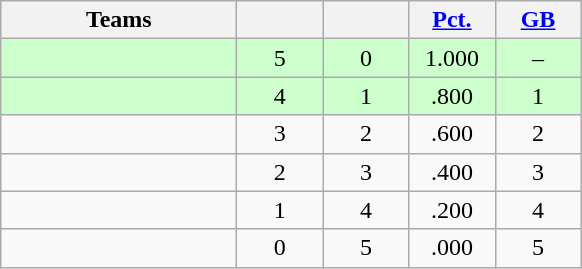<table class="wikitable" style="text-align:center;">
<tr>
<th width=150px>Teams</th>
<th width=50px></th>
<th width=50px></th>
<th width=50px><a href='#'>Pct.</a></th>
<th width=50px><a href='#'>GB</a></th>
</tr>
<tr style="background-color:#cfc">
<td align=left></td>
<td>5</td>
<td>0</td>
<td>1.000</td>
<td>–</td>
</tr>
<tr style="background-color:#cfc">
<td align=left></td>
<td>4</td>
<td>1</td>
<td>.800</td>
<td>1</td>
</tr>
<tr>
<td align=left></td>
<td>3</td>
<td>2</td>
<td>.600</td>
<td>2</td>
</tr>
<tr>
<td align=left></td>
<td>2</td>
<td>3</td>
<td>.400</td>
<td>3</td>
</tr>
<tr>
<td align=left></td>
<td>1</td>
<td>4</td>
<td>.200</td>
<td>4</td>
</tr>
<tr>
<td align=left></td>
<td>0</td>
<td>5</td>
<td>.000</td>
<td>5</td>
</tr>
</table>
